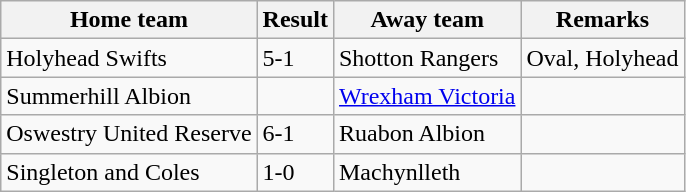<table class="wikitable">
<tr>
<th>Home team</th>
<th>Result</th>
<th>Away team</th>
<th>Remarks</th>
</tr>
<tr>
<td>Holyhead Swifts</td>
<td>5-1</td>
<td>Shotton Rangers</td>
<td>Oval, Holyhead</td>
</tr>
<tr>
<td>Summerhill Albion</td>
<td></td>
<td><a href='#'>Wrexham Victoria</a></td>
<td></td>
</tr>
<tr>
<td> Oswestry United Reserve</td>
<td>6-1</td>
<td>Ruabon Albion</td>
<td></td>
</tr>
<tr>
<td> Singleton and Coles</td>
<td>1-0</td>
<td>Machynlleth</td>
<td></td>
</tr>
</table>
